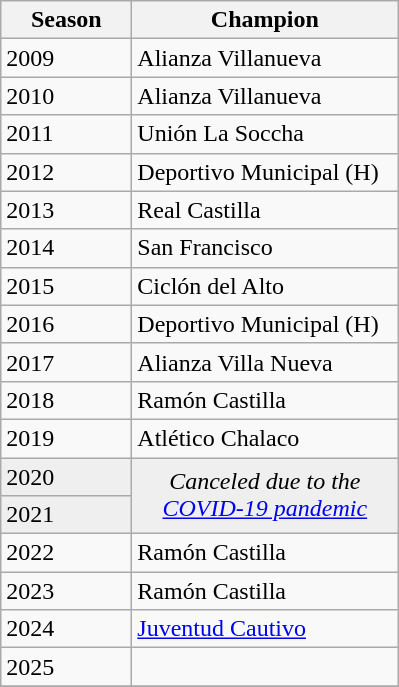<table class="wikitable sortable">
<tr>
<th width=80px>Season</th>
<th width=170px>Champion</th>
</tr>
<tr>
<td>2009</td>
<td>Alianza Villanueva</td>
</tr>
<tr>
<td>2010</td>
<td>Alianza Villanueva</td>
</tr>
<tr>
<td>2011</td>
<td>Unión La Soccha</td>
</tr>
<tr>
<td>2012</td>
<td>Deportivo Municipal (H)</td>
</tr>
<tr>
<td>2013</td>
<td>Real Castilla</td>
</tr>
<tr>
<td>2014</td>
<td>San Francisco</td>
</tr>
<tr>
<td>2015</td>
<td>Ciclón del Alto</td>
</tr>
<tr>
<td>2016</td>
<td>Deportivo Municipal (H)</td>
</tr>
<tr>
<td>2017</td>
<td>Alianza Villa Nueva</td>
</tr>
<tr>
<td>2018</td>
<td>Ramón Castilla</td>
</tr>
<tr>
<td>2019</td>
<td>Atlético Chalaco</td>
</tr>
<tr bgcolor=#efefef>
<td>2020</td>
<td rowspan=2 colspan="1" align=center><em>Canceled due to the <a href='#'>COVID-19 pandemic</a></em></td>
</tr>
<tr bgcolor=#efefef>
<td>2021</td>
</tr>
<tr>
<td>2022</td>
<td>Ramón Castilla</td>
</tr>
<tr>
<td>2023</td>
<td>Ramón Castilla</td>
</tr>
<tr>
<td>2024</td>
<td><a href='#'>Juventud Cautivo</a></td>
</tr>
<tr>
<td>2025</td>
<td></td>
</tr>
<tr>
</tr>
</table>
